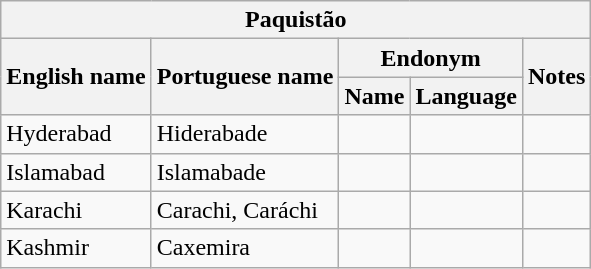<table class="wikitable sortable">
<tr>
<th colspan="5"> Paquistão</th>
</tr>
<tr>
<th rowspan="2">English name</th>
<th rowspan="2">Portuguese name</th>
<th colspan="2">Endonym</th>
<th rowspan="2">Notes</th>
</tr>
<tr>
<th>Name</th>
<th>Language</th>
</tr>
<tr>
<td>Hyderabad</td>
<td>Hiderabade</td>
<td></td>
<td></td>
<td></td>
</tr>
<tr>
<td>Islamabad</td>
<td>Islamabade</td>
<td></td>
<td></td>
<td></td>
</tr>
<tr>
<td>Karachi</td>
<td>Carachi, Caráchi</td>
<td></td>
<td></td>
<td></td>
</tr>
<tr>
<td>Kashmir</td>
<td>Caxemira</td>
<td></td>
<td></td>
<td></td>
</tr>
</table>
